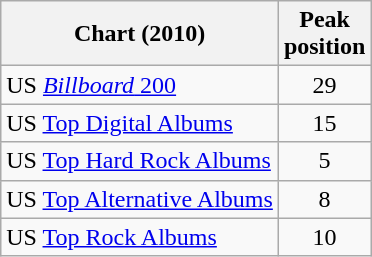<table class="wikitable sortable" border="1">
<tr>
<th>Chart (2010)</th>
<th>Peak<br>position</th>
</tr>
<tr>
<td>US <a href='#'><em>Billboard</em> 200</a></td>
<td style="text-align:center;">29</td>
</tr>
<tr>
<td>US <a href='#'>Top Digital Albums</a></td>
<td style="text-align:center;">15</td>
</tr>
<tr>
<td>US <a href='#'>Top Hard Rock Albums</a></td>
<td style="text-align:center;">5</td>
</tr>
<tr>
<td>US <a href='#'>Top Alternative Albums</a></td>
<td style="text-align:center;">8</td>
</tr>
<tr>
<td>US <a href='#'>Top Rock Albums</a></td>
<td style="text-align:center;">10</td>
</tr>
</table>
